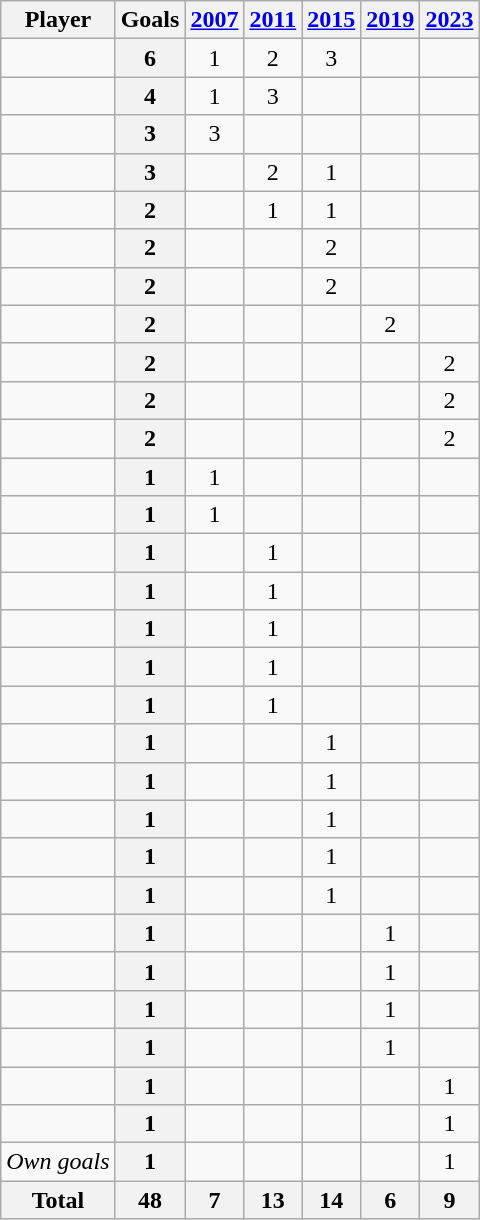<table class="wikitable sortable" style="text-align:center;">
<tr>
<th>Player</th>
<th>Goals</th>
<th><a href='#'>2007</a></th>
<th><a href='#'>2011</a></th>
<th><a href='#'>2015</a></th>
<th><a href='#'>2019</a></th>
<th><a href='#'>2023</a></th>
</tr>
<tr>
<td align="left"></td>
<th>6</th>
<td>1</td>
<td>2</td>
<td>3</td>
<td></td>
<td></td>
</tr>
<tr>
<td align="left"></td>
<th>4</th>
<td>1</td>
<td>3</td>
<td></td>
<td></td>
<td></td>
</tr>
<tr>
<td align="left"></td>
<th>3</th>
<td>3</td>
<td></td>
<td></td>
<td></td>
<td></td>
</tr>
<tr>
<td align="left"></td>
<th>3</th>
<td></td>
<td>2</td>
<td>1</td>
<td></td>
<td></td>
</tr>
<tr>
<td align="left"></td>
<th>2</th>
<td></td>
<td>1</td>
<td>1</td>
<td></td>
<td></td>
</tr>
<tr>
<td align="left"></td>
<th>2</th>
<td></td>
<td></td>
<td>2</td>
<td></td>
<td></td>
</tr>
<tr>
<td align="left"></td>
<th>2</th>
<td></td>
<td></td>
<td>2</td>
<td></td>
<td></td>
</tr>
<tr>
<td align="left"></td>
<th>2</th>
<td></td>
<td></td>
<td></td>
<td>2</td>
<td></td>
</tr>
<tr>
<td align="left"></td>
<th>2</th>
<td></td>
<td></td>
<td></td>
<td></td>
<td>2</td>
</tr>
<tr>
<td align="left"></td>
<th>2</th>
<td></td>
<td></td>
<td></td>
<td></td>
<td>2</td>
</tr>
<tr>
<td align="left"></td>
<th>2</th>
<td></td>
<td></td>
<td></td>
<td></td>
<td>2</td>
</tr>
<tr>
<td align="left"></td>
<th>1</th>
<td>1</td>
<td></td>
<td></td>
<td></td>
<td></td>
</tr>
<tr>
<td align="left"></td>
<th>1</th>
<td>1</td>
<td></td>
<td></td>
<td></td>
<td></td>
</tr>
<tr>
<td align="left"></td>
<th>1</th>
<td></td>
<td>1</td>
<td></td>
<td></td>
<td></td>
</tr>
<tr>
<td align="left"></td>
<th>1</th>
<td></td>
<td>1</td>
<td></td>
<td></td>
<td></td>
</tr>
<tr>
<td align="left"></td>
<th>1</th>
<td></td>
<td>1</td>
<td></td>
<td></td>
<td></td>
</tr>
<tr>
<td align="left"></td>
<th>1</th>
<td></td>
<td>1</td>
<td></td>
<td></td>
<td></td>
</tr>
<tr>
<td align="left"></td>
<th>1</th>
<td></td>
<td>1</td>
<td></td>
<td></td>
<td></td>
</tr>
<tr>
<td align="left"></td>
<th>1</th>
<td></td>
<td></td>
<td>1</td>
<td></td>
<td></td>
</tr>
<tr>
<td align="left"></td>
<th>1</th>
<td></td>
<td></td>
<td>1</td>
<td></td>
<td></td>
</tr>
<tr>
<td align="left"></td>
<th>1</th>
<td></td>
<td></td>
<td>1</td>
<td></td>
<td></td>
</tr>
<tr>
<td align="left"></td>
<th>1</th>
<td></td>
<td></td>
<td>1</td>
<td></td>
<td></td>
</tr>
<tr>
<td align="left"></td>
<th>1</th>
<td></td>
<td></td>
<td>1</td>
<td></td>
<td></td>
</tr>
<tr>
<td align="left"></td>
<th>1</th>
<td></td>
<td></td>
<td></td>
<td>1</td>
<td></td>
</tr>
<tr>
<td align="left"></td>
<th>1</th>
<td></td>
<td></td>
<td></td>
<td>1</td>
<td></td>
</tr>
<tr>
<td align="left"></td>
<th>1</th>
<td></td>
<td></td>
<td></td>
<td>1</td>
<td></td>
</tr>
<tr>
<td align="left"></td>
<th>1</th>
<td></td>
<td></td>
<td></td>
<td>1</td>
<td></td>
</tr>
<tr>
<td align="left"></td>
<th>1</th>
<td></td>
<td></td>
<td></td>
<td></td>
<td>1</td>
</tr>
<tr>
<td align="left"></td>
<th>1</th>
<td></td>
<td></td>
<td></td>
<td></td>
<td>1</td>
</tr>
<tr>
<td align="left"><em>Own goals</em></td>
<th>1</th>
<td></td>
<td></td>
<td></td>
<td></td>
<td>1</td>
</tr>
<tr class="sortbottom">
<th>Total</th>
<th>48</th>
<th>7</th>
<th>13</th>
<th>14</th>
<th>6</th>
<th>9</th>
</tr>
</table>
